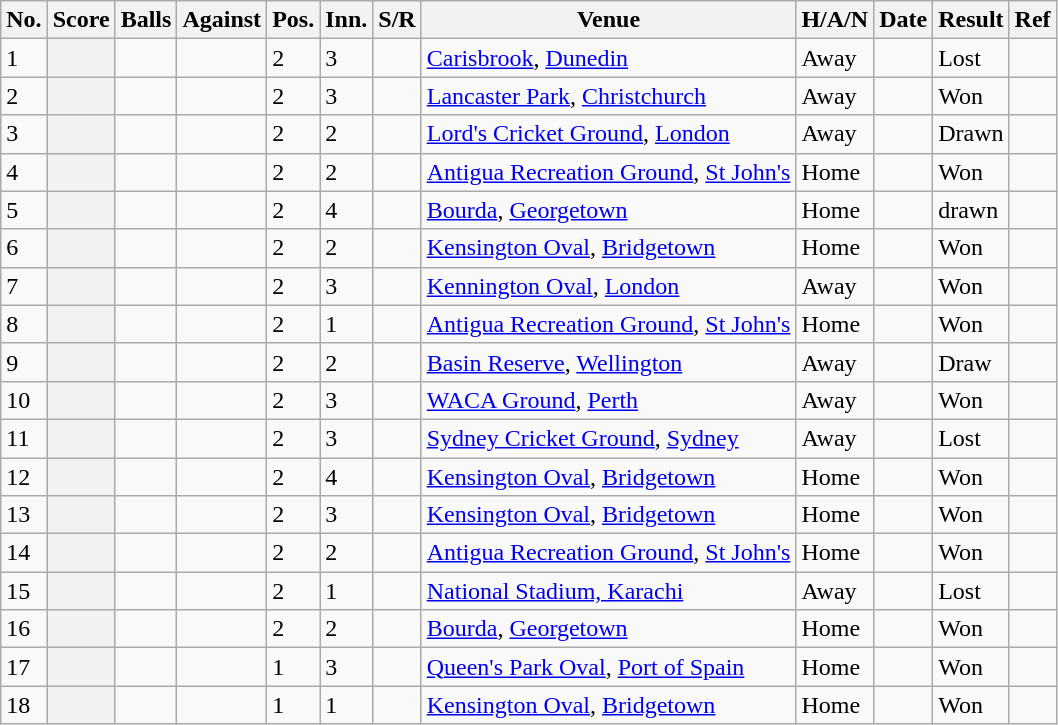<table class="wikitable plainrowheaders sortable">
<tr>
<th scope="col; style="width:10px">No.</th>
<th scope="col; style="width:75px">Score</th>
<th scope="col; style="width:20px">Balls</th>
<th scope="col; style="width:110px">Against</th>
<th scope="col; style="width:10px">Pos.</th>
<th scope="col; style="width:10px">Inn.</th>
<th scope="col; style="width:60px">S/R</th>
<th scope="col; style="width:275px">Venue</th>
<th scope="col; style="width:30px">H/A/N</th>
<th scope="col; style="width:50px">Date</th>
<th scope="col; style="width:50px">Result</th>
<th scope="col; class="unsortable">Ref</th>
</tr>
<tr>
<td>1</td>
<th scope="row"></th>
<td></td>
<td></td>
<td>2</td>
<td>3</td>
<td></td>
<td><a href='#'>Carisbrook</a>, <a href='#'>Dunedin</a></td>
<td>Away</td>
<td></td>
<td>Lost</td>
<td></td>
</tr>
<tr>
<td>2</td>
<th scope="row"></th>
<td></td>
<td></td>
<td>2</td>
<td>3</td>
<td></td>
<td><a href='#'>Lancaster Park</a>, <a href='#'>Christchurch</a></td>
<td>Away</td>
<td></td>
<td>Won</td>
<td></td>
</tr>
<tr>
<td>3</td>
<th scope="row"></th>
<td></td>
<td></td>
<td>2</td>
<td>2</td>
<td></td>
<td><a href='#'>Lord's Cricket Ground</a>, <a href='#'>London</a></td>
<td>Away</td>
<td></td>
<td>Drawn</td>
<td></td>
</tr>
<tr>
<td>4</td>
<th scope="row"></th>
<td></td>
<td></td>
<td>2</td>
<td>2</td>
<td></td>
<td><a href='#'>Antigua Recreation Ground</a>, <a href='#'>St John's</a></td>
<td>Home</td>
<td></td>
<td>Won</td>
<td></td>
</tr>
<tr>
<td>5</td>
<th scope="row"></th>
<td></td>
<td></td>
<td>2</td>
<td>4</td>
<td></td>
<td><a href='#'>Bourda</a>, <a href='#'>Georgetown</a></td>
<td>Home</td>
<td></td>
<td>drawn</td>
<td></td>
</tr>
<tr>
<td>6</td>
<th scope="row"></th>
<td></td>
<td></td>
<td>2</td>
<td>2</td>
<td></td>
<td><a href='#'>Kensington Oval</a>, <a href='#'>Bridgetown</a></td>
<td>Home</td>
<td></td>
<td>Won</td>
<td></td>
</tr>
<tr>
<td>7</td>
<th scope="row"></th>
<td></td>
<td></td>
<td>2</td>
<td>3</td>
<td></td>
<td><a href='#'>Kennington Oval</a>, <a href='#'>London</a></td>
<td>Away</td>
<td></td>
<td>Won</td>
<td></td>
</tr>
<tr>
<td>8</td>
<th scope="row"></th>
<td></td>
<td></td>
<td>2</td>
<td>1</td>
<td></td>
<td><a href='#'>Antigua Recreation Ground</a>, <a href='#'>St John's</a></td>
<td>Home</td>
<td></td>
<td>Won</td>
<td></td>
</tr>
<tr>
<td>9</td>
<th scope="row"></th>
<td></td>
<td></td>
<td>2</td>
<td>2</td>
<td></td>
<td><a href='#'>Basin Reserve</a>, <a href='#'>Wellington</a></td>
<td>Away</td>
<td></td>
<td>Draw</td>
<td></td>
</tr>
<tr>
<td>10</td>
<th scope="row"></th>
<td></td>
<td></td>
<td>2</td>
<td>3</td>
<td></td>
<td><a href='#'>WACA Ground</a>, <a href='#'>Perth</a></td>
<td>Away</td>
<td></td>
<td>Won</td>
<td></td>
</tr>
<tr>
<td>11</td>
<th scope="row"></th>
<td></td>
<td></td>
<td>2</td>
<td>3</td>
<td></td>
<td><a href='#'>Sydney Cricket Ground</a>, <a href='#'>Sydney</a></td>
<td>Away</td>
<td></td>
<td>Lost</td>
<td></td>
</tr>
<tr>
<td>12</td>
<th scope="row"></th>
<td></td>
<td></td>
<td>2</td>
<td>4</td>
<td></td>
<td><a href='#'>Kensington Oval</a>, <a href='#'>Bridgetown</a></td>
<td>Home</td>
<td></td>
<td>Won</td>
<td></td>
</tr>
<tr>
<td>13</td>
<th scope="row"></th>
<td></td>
<td></td>
<td>2</td>
<td>3</td>
<td></td>
<td><a href='#'>Kensington Oval</a>, <a href='#'>Bridgetown</a></td>
<td>Home</td>
<td></td>
<td>Won</td>
<td></td>
</tr>
<tr>
<td>14</td>
<th scope="row"> </th>
<td></td>
<td></td>
<td>2</td>
<td>2</td>
<td></td>
<td><a href='#'>Antigua Recreation Ground</a>, <a href='#'>St John's</a></td>
<td>Home</td>
<td></td>
<td>Won</td>
<td></td>
</tr>
<tr>
<td>15</td>
<th scope="row"></th>
<td></td>
<td></td>
<td>2</td>
<td>1</td>
<td></td>
<td><a href='#'>National Stadium, Karachi</a></td>
<td>Away</td>
<td></td>
<td>Lost</td>
<td></td>
</tr>
<tr>
<td>16</td>
<th scope="row"></th>
<td></td>
<td></td>
<td>2</td>
<td>2</td>
<td></td>
<td><a href='#'>Bourda</a>, <a href='#'>Georgetown</a></td>
<td>Home</td>
<td></td>
<td>Won</td>
<td></td>
</tr>
<tr>
<td>17</td>
<th scope="row"></th>
<td></td>
<td></td>
<td>1</td>
<td>3</td>
<td></td>
<td><a href='#'>Queen's Park Oval</a>, <a href='#'>Port of Spain</a></td>
<td>Home</td>
<td></td>
<td>Won</td>
<td></td>
</tr>
<tr>
<td>18</td>
<th scope="row"> </th>
<td></td>
<td></td>
<td>1</td>
<td>1</td>
<td></td>
<td><a href='#'>Kensington Oval</a>, <a href='#'>Bridgetown</a></td>
<td>Home</td>
<td></td>
<td>Won</td>
<td></td>
</tr>
</table>
